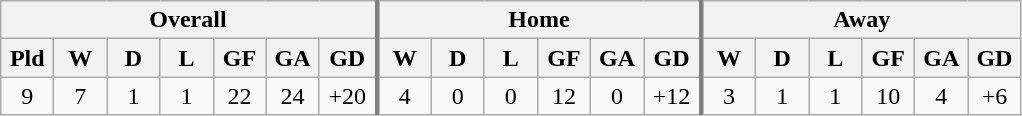<table class="wikitable" style="text-align: center;">
<tr>
<th colspan=7 style="border-right:3px solid grey;">Overall</th>
<th colspan=6 style="border-right:3px solid grey;">Home</th>
<th colspan=6>Away</th>
</tr>
<tr>
<th width=28><abbr>Pld</abbr></th>
<th width=28><abbr>W</abbr></th>
<th width=28><abbr>D</abbr></th>
<th width=28><abbr>L</abbr></th>
<th width=28><abbr>GF</abbr></th>
<th width=28><abbr>GA</abbr></th>
<th width=28 style="border-right:3px solid grey;"><abbr>GD</abbr></th>
<th width=28><abbr>W</abbr></th>
<th width=28><abbr>D</abbr></th>
<th width=28><abbr>L</abbr></th>
<th width=28><abbr>GF</abbr></th>
<th width=28><abbr>GA</abbr></th>
<th width=28 style="border-right:3px solid grey;"><abbr>GD</abbr></th>
<th width=28><abbr>W</abbr></th>
<th width=28><abbr>D</abbr></th>
<th width=28><abbr>L</abbr></th>
<th width=28><abbr>GF</abbr></th>
<th width=28><abbr>GA</abbr></th>
<th width=28><abbr>GD</abbr></th>
</tr>
<tr>
<td>9</td>
<td>7</td>
<td>1</td>
<td>1</td>
<td>22</td>
<td>24</td>
<td width=30 style="border-right:3px solid grey;">+20</td>
<td>4</td>
<td>0</td>
<td>0</td>
<td>12</td>
<td>0</td>
<td width=30 style="border-right:3px solid grey;">+12</td>
<td>3</td>
<td>1</td>
<td>1</td>
<td>10</td>
<td>4</td>
<td>+6</td>
</tr>
</table>
